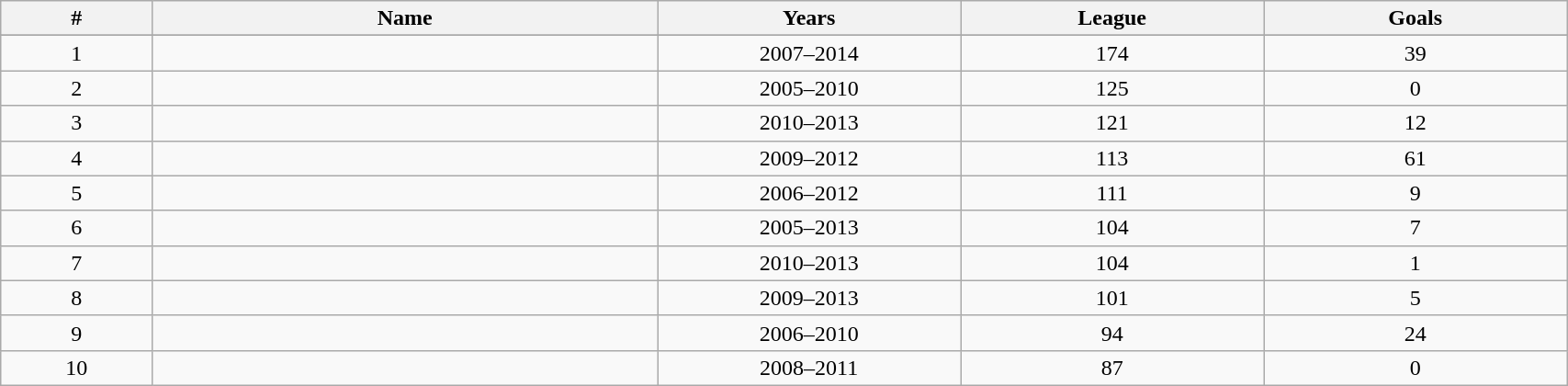<table class="wikitable sortable" style="text-align: center; width:90%">
<tr>
<th width=6%>#</th>
<th width=20%>Name</th>
<th width=12%>Years</th>
<th width=12%>League</th>
<th width=12%>Goals</th>
</tr>
<tr>
</tr>
<tr>
<td>1</td>
<td style="text-align:left;"> </td>
<td>2007–2014</td>
<td>174</td>
<td>39</td>
</tr>
<tr>
<td>2</td>
<td style="text-align:left;"> </td>
<td>2005–2010</td>
<td>125</td>
<td>0</td>
</tr>
<tr>
<td>3</td>
<td style="text-align:left;"> </td>
<td>2010–2013</td>
<td>121</td>
<td>12</td>
</tr>
<tr>
<td>4</td>
<td style="text-align:left;"> </td>
<td>2009–2012</td>
<td>113</td>
<td>61</td>
</tr>
<tr>
<td>5</td>
<td style="text-align:left;"> </td>
<td>2006–2012</td>
<td>111</td>
<td>9</td>
</tr>
<tr>
<td>6</td>
<td style="text-align:left;"> </td>
<td>2005–2013</td>
<td>104</td>
<td>7</td>
</tr>
<tr>
<td>7</td>
<td style="text-align:left;"> </td>
<td>2010–2013</td>
<td>104</td>
<td>1</td>
</tr>
<tr>
<td>8</td>
<td style="text-align:left;"> </td>
<td>2009–2013</td>
<td>101</td>
<td>5</td>
</tr>
<tr>
<td>9</td>
<td style="text-align:left;"> </td>
<td>2006–2010</td>
<td>94</td>
<td>24</td>
</tr>
<tr>
<td>10</td>
<td style="text-align:left;"> </td>
<td>2008–2011</td>
<td>87</td>
<td>0</td>
</tr>
</table>
